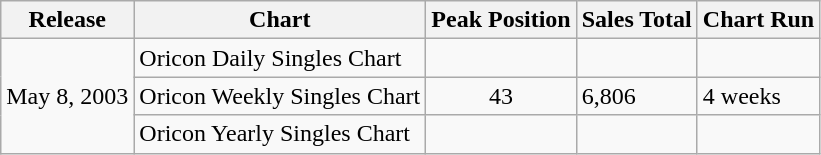<table class="wikitable">
<tr>
<th>Release</th>
<th>Chart</th>
<th>Peak Position</th>
<th>Sales Total</th>
<th>Chart Run</th>
</tr>
<tr>
<td rowspan="3">May 8, 2003</td>
<td>Oricon Daily Singles Chart</td>
<td align="center"></td>
<td></td>
<td></td>
</tr>
<tr>
<td>Oricon Weekly Singles Chart</td>
<td align="center">43</td>
<td>6,806</td>
<td>4 weeks</td>
</tr>
<tr>
<td>Oricon Yearly Singles Chart</td>
<td align="center"></td>
<td></td>
<td></td>
</tr>
</table>
